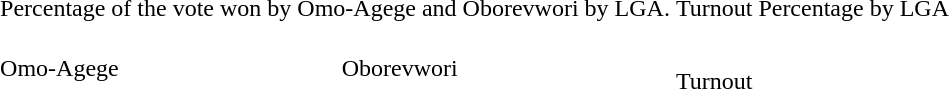<table align=center>
<tr>
<td colspan=2>Percentage of the vote won by Omo-Agege and Oborevwori by LGA.</td>
<td width=220px>Turnout Percentage by LGA</td>
</tr>
<tr>
<td><br>Omo-Agege<br>  <br>  </td>
<td><br>Oborevwori<br>  <br>  </td>
<td><br>Turnout<br> </td>
</tr>
</table>
